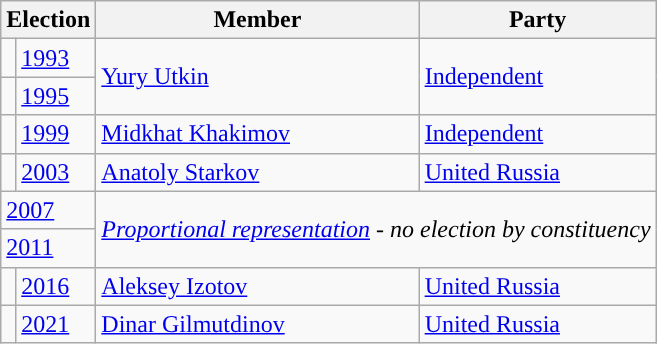<table class="wikitable">
<tr>
<th colspan="2">Election</th>
<th>Member</th>
<th>Party</th>
</tr>
<tr>
<td style="background-color:"></td>
<td><a href='#'>1993</a></td>
<td rowspan=2><a href='#'>Yury Utkin</a></td>
<td rowspan=2><a href='#'>Independent</a></td>
</tr>
<tr>
<td style="background-color:"></td>
<td><a href='#'>1995</a></td>
</tr>
<tr>
<td style="background-color:"></td>
<td><a href='#'>1999</a></td>
<td><a href='#'>Midkhat Khakimov</a></td>
<td><a href='#'>Independent</a></td>
</tr>
<tr>
<td style="background-color:"></td>
<td><a href='#'>2003</a></td>
<td><a href='#'>Anatoly Starkov</a></td>
<td><a href='#'>United Russia</a></td>
</tr>
<tr>
<td colspan=2><a href='#'>2007</a></td>
<td colspan=2 rowspan=2><em><a href='#'>Proportional representation</a> - no election by constituency</em></td>
</tr>
<tr>
<td colspan=2><a href='#'>2011</a></td>
</tr>
<tr>
<td style="background-color: "></td>
<td><a href='#'>2016</a></td>
<td><a href='#'>Aleksey Izotov</a></td>
<td><a href='#'>United Russia</a></td>
</tr>
<tr>
<td style="background-color: "></td>
<td><a href='#'>2021</a></td>
<td><a href='#'>Dinar Gilmutdinov</a></td>
<td><a href='#'>United Russia</a></td>
</tr>
</table>
